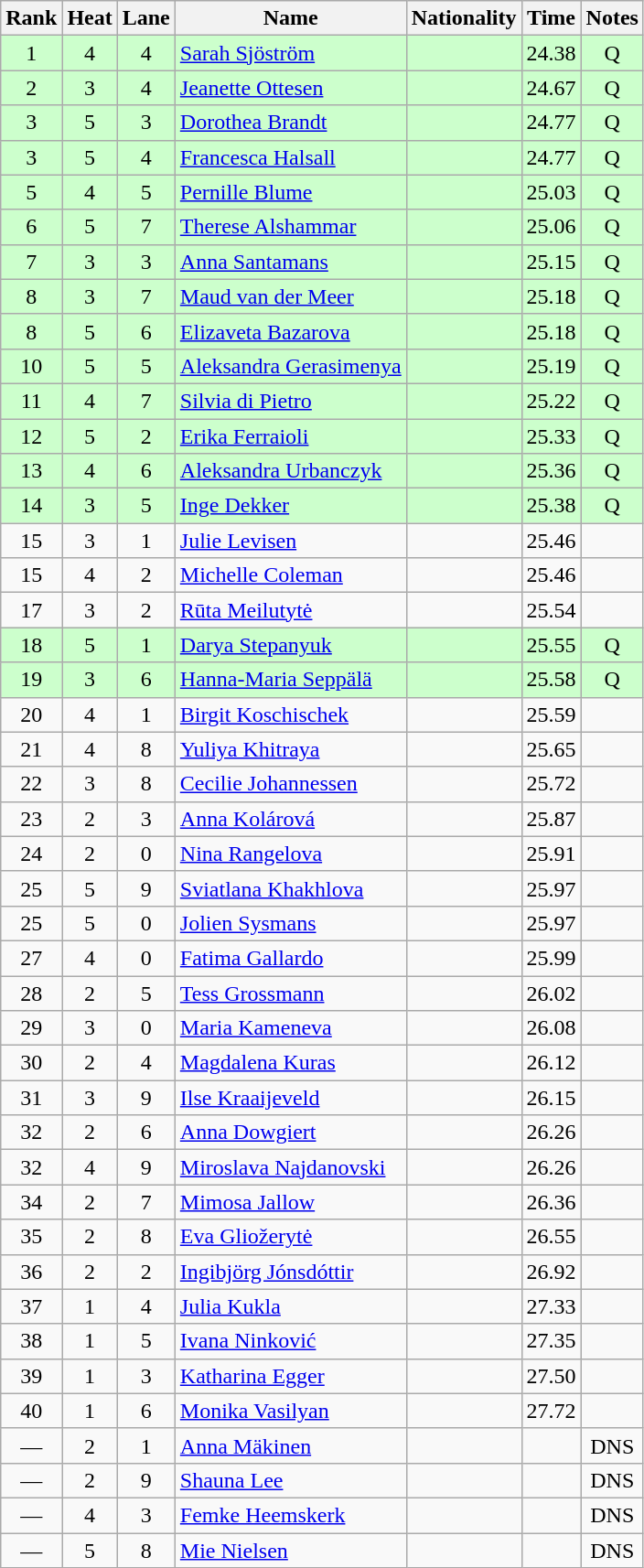<table class="wikitable sortable" style="text-align:center">
<tr>
<th>Rank</th>
<th>Heat</th>
<th>Lane</th>
<th>Name</th>
<th>Nationality</th>
<th>Time</th>
<th>Notes</th>
</tr>
<tr bgcolor=ccffcc>
<td>1</td>
<td>4</td>
<td>4</td>
<td align=left><a href='#'>Sarah Sjöström</a></td>
<td align=left></td>
<td>24.38</td>
<td>Q</td>
</tr>
<tr bgcolor=ccffcc>
<td>2</td>
<td>3</td>
<td>4</td>
<td align=left><a href='#'>Jeanette Ottesen</a></td>
<td align=left></td>
<td>24.67</td>
<td>Q</td>
</tr>
<tr bgcolor=ccffcc>
<td>3</td>
<td>5</td>
<td>3</td>
<td align=left><a href='#'>Dorothea Brandt</a></td>
<td align=left></td>
<td>24.77</td>
<td>Q</td>
</tr>
<tr bgcolor=ccffcc>
<td>3</td>
<td>5</td>
<td>4</td>
<td align=left><a href='#'>Francesca Halsall</a></td>
<td align=left></td>
<td>24.77</td>
<td>Q</td>
</tr>
<tr bgcolor=ccffcc>
<td>5</td>
<td>4</td>
<td>5</td>
<td align=left><a href='#'>Pernille Blume</a></td>
<td align=left></td>
<td>25.03</td>
<td>Q</td>
</tr>
<tr bgcolor=ccffcc>
<td>6</td>
<td>5</td>
<td>7</td>
<td align=left><a href='#'>Therese Alshammar</a></td>
<td align=left></td>
<td>25.06</td>
<td>Q</td>
</tr>
<tr bgcolor=ccffcc>
<td>7</td>
<td>3</td>
<td>3</td>
<td align=left><a href='#'>Anna Santamans</a></td>
<td align=left></td>
<td>25.15</td>
<td>Q</td>
</tr>
<tr bgcolor=ccffcc>
<td>8</td>
<td>3</td>
<td>7</td>
<td align=left><a href='#'>Maud van der Meer</a></td>
<td align=left></td>
<td>25.18</td>
<td>Q</td>
</tr>
<tr bgcolor=ccffcc>
<td>8</td>
<td>5</td>
<td>6</td>
<td align=left><a href='#'>Elizaveta Bazarova</a></td>
<td align=left></td>
<td>25.18</td>
<td>Q</td>
</tr>
<tr bgcolor=ccffcc>
<td>10</td>
<td>5</td>
<td>5</td>
<td align=left><a href='#'>Aleksandra Gerasimenya</a></td>
<td align=left></td>
<td>25.19</td>
<td>Q</td>
</tr>
<tr bgcolor=ccffcc>
<td>11</td>
<td>4</td>
<td>7</td>
<td align=left><a href='#'>Silvia di Pietro</a></td>
<td align=left></td>
<td>25.22</td>
<td>Q</td>
</tr>
<tr bgcolor=ccffcc>
<td>12</td>
<td>5</td>
<td>2</td>
<td align=left><a href='#'>Erika Ferraioli</a></td>
<td align=left></td>
<td>25.33</td>
<td>Q</td>
</tr>
<tr bgcolor=ccffcc>
<td>13</td>
<td>4</td>
<td>6</td>
<td align=left><a href='#'>Aleksandra Urbanczyk</a></td>
<td align=left></td>
<td>25.36</td>
<td>Q</td>
</tr>
<tr bgcolor=ccffcc>
<td>14</td>
<td>3</td>
<td>5</td>
<td align=left><a href='#'>Inge Dekker</a></td>
<td align=left></td>
<td>25.38</td>
<td>Q</td>
</tr>
<tr>
<td>15</td>
<td>3</td>
<td>1</td>
<td align=left><a href='#'>Julie Levisen</a></td>
<td align=left></td>
<td>25.46</td>
<td></td>
</tr>
<tr>
<td>15</td>
<td>4</td>
<td>2</td>
<td align=left><a href='#'>Michelle Coleman</a></td>
<td align=left></td>
<td>25.46</td>
<td></td>
</tr>
<tr>
<td>17</td>
<td>3</td>
<td>2</td>
<td align=left><a href='#'>Rūta Meilutytė</a></td>
<td align=left></td>
<td>25.54</td>
<td></td>
</tr>
<tr bgcolor=ccffcc>
<td>18</td>
<td>5</td>
<td>1</td>
<td align=left><a href='#'>Darya Stepanyuk</a></td>
<td align=left></td>
<td>25.55</td>
<td>Q</td>
</tr>
<tr bgcolor=ccffcc>
<td>19</td>
<td>3</td>
<td>6</td>
<td align=left><a href='#'>Hanna-Maria Seppälä</a></td>
<td align=left></td>
<td>25.58</td>
<td>Q</td>
</tr>
<tr>
<td>20</td>
<td>4</td>
<td>1</td>
<td align=left><a href='#'>Birgit Koschischek</a></td>
<td align=left></td>
<td>25.59</td>
<td></td>
</tr>
<tr>
<td>21</td>
<td>4</td>
<td>8</td>
<td align=left><a href='#'>Yuliya Khitraya</a></td>
<td align=left></td>
<td>25.65</td>
<td></td>
</tr>
<tr>
<td>22</td>
<td>3</td>
<td>8</td>
<td align=left><a href='#'>Cecilie Johannessen</a></td>
<td align=left></td>
<td>25.72</td>
<td></td>
</tr>
<tr>
<td>23</td>
<td>2</td>
<td>3</td>
<td align=left><a href='#'>Anna Kolárová</a></td>
<td align=left></td>
<td>25.87</td>
<td></td>
</tr>
<tr>
<td>24</td>
<td>2</td>
<td>0</td>
<td align=left><a href='#'>Nina Rangelova</a></td>
<td align=left></td>
<td>25.91</td>
<td></td>
</tr>
<tr>
<td>25</td>
<td>5</td>
<td>9</td>
<td align=left><a href='#'>Sviatlana Khakhlova</a></td>
<td align=left></td>
<td>25.97</td>
<td></td>
</tr>
<tr>
<td>25</td>
<td>5</td>
<td>0</td>
<td align=left><a href='#'>Jolien Sysmans</a></td>
<td align=left></td>
<td>25.97</td>
<td></td>
</tr>
<tr>
<td>27</td>
<td>4</td>
<td>0</td>
<td align=left><a href='#'>Fatima Gallardo</a></td>
<td align=left></td>
<td>25.99</td>
<td></td>
</tr>
<tr>
<td>28</td>
<td>2</td>
<td>5</td>
<td align=left><a href='#'>Tess Grossmann</a></td>
<td align=left></td>
<td>26.02</td>
<td></td>
</tr>
<tr>
<td>29</td>
<td>3</td>
<td>0</td>
<td align=left><a href='#'>Maria Kameneva</a></td>
<td align=left></td>
<td>26.08</td>
<td></td>
</tr>
<tr>
<td>30</td>
<td>2</td>
<td>4</td>
<td align=left><a href='#'>Magdalena Kuras</a></td>
<td align=left></td>
<td>26.12</td>
<td></td>
</tr>
<tr>
<td>31</td>
<td>3</td>
<td>9</td>
<td align=left><a href='#'>Ilse Kraaijeveld</a></td>
<td align=left></td>
<td>26.15</td>
<td></td>
</tr>
<tr>
<td>32</td>
<td>2</td>
<td>6</td>
<td align=left><a href='#'>Anna Dowgiert</a></td>
<td align=left></td>
<td>26.26</td>
<td></td>
</tr>
<tr>
<td>32</td>
<td>4</td>
<td>9</td>
<td align=left><a href='#'>Miroslava Najdanovski</a></td>
<td align=left></td>
<td>26.26</td>
<td></td>
</tr>
<tr>
<td>34</td>
<td>2</td>
<td>7</td>
<td align=left><a href='#'>Mimosa Jallow</a></td>
<td align=left></td>
<td>26.36</td>
<td></td>
</tr>
<tr>
<td>35</td>
<td>2</td>
<td>8</td>
<td align=left><a href='#'>Eva Gliožerytė</a></td>
<td align=left></td>
<td>26.55</td>
<td></td>
</tr>
<tr>
<td>36</td>
<td>2</td>
<td>2</td>
<td align=left><a href='#'>Ingibjörg Jónsdóttir</a></td>
<td align=left></td>
<td>26.92</td>
<td></td>
</tr>
<tr>
<td>37</td>
<td>1</td>
<td>4</td>
<td align=left><a href='#'>Julia Kukla</a></td>
<td align=left></td>
<td>27.33</td>
<td></td>
</tr>
<tr>
<td>38</td>
<td>1</td>
<td>5</td>
<td align=left><a href='#'>Ivana Ninković</a></td>
<td align=left></td>
<td>27.35</td>
<td></td>
</tr>
<tr>
<td>39</td>
<td>1</td>
<td>3</td>
<td align=left><a href='#'>Katharina Egger</a></td>
<td align=left></td>
<td>27.50</td>
<td></td>
</tr>
<tr>
<td>40</td>
<td>1</td>
<td>6</td>
<td align=left><a href='#'>Monika Vasilyan</a></td>
<td align=left></td>
<td>27.72</td>
<td></td>
</tr>
<tr>
<td>—</td>
<td>2</td>
<td>1</td>
<td align=left><a href='#'>Anna Mäkinen</a></td>
<td align=left></td>
<td></td>
<td>DNS</td>
</tr>
<tr>
<td>—</td>
<td>2</td>
<td>9</td>
<td align=left><a href='#'>Shauna Lee</a></td>
<td align=left></td>
<td></td>
<td>DNS</td>
</tr>
<tr>
<td>—</td>
<td>4</td>
<td>3</td>
<td align=left><a href='#'>Femke Heemskerk</a></td>
<td align=left></td>
<td></td>
<td>DNS</td>
</tr>
<tr>
<td>—</td>
<td>5</td>
<td>8</td>
<td align=left><a href='#'>Mie Nielsen</a></td>
<td align=left></td>
<td></td>
<td>DNS</td>
</tr>
</table>
